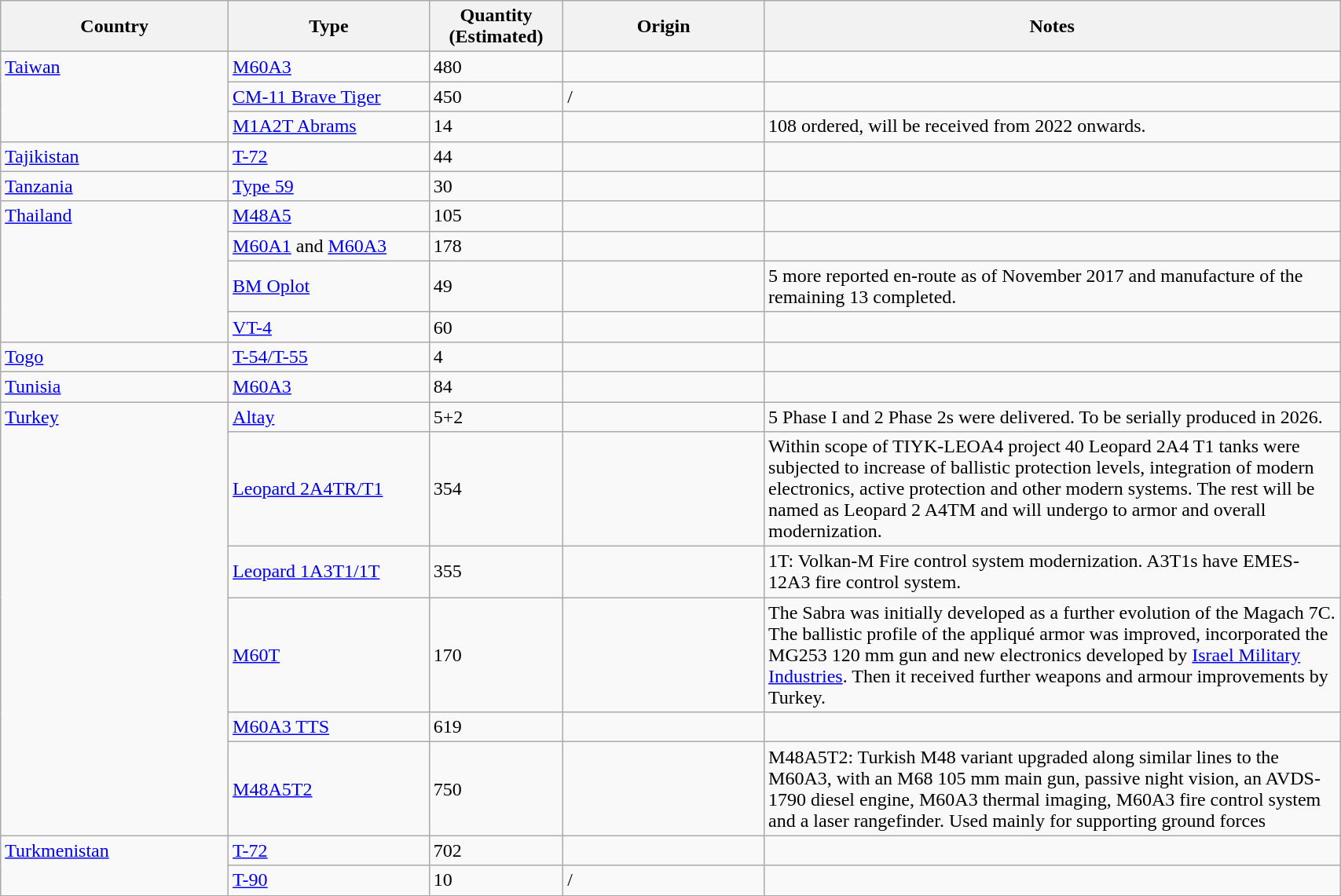<table class="wikitable" Width="90%">
<tr>
<th width="17%">Country</th>
<th width="15%">Type</th>
<th width="10%">Quantity (Estimated)</th>
<th width="15%">Origin</th>
<th>Notes</th>
</tr>
<tr>
<td rowspan="3" valign="top"><a href='#'>Taiwan</a></td>
<td><a href='#'>M60A3</a></td>
<td>480</td>
<td></td>
<td></td>
</tr>
<tr>
<td><a href='#'>CM-11 Brave Tiger</a></td>
<td>450</td>
<td> /<br></td>
<td></td>
</tr>
<tr>
<td><a href='#'>M1A2T Abrams</a></td>
<td>14</td>
<td></td>
<td>108 ordered, will be received from 2022 onwards.</td>
</tr>
<tr>
<td rowspan="1" valign="top"><a href='#'>Tajikistan</a></td>
<td><a href='#'>T-72</a></td>
<td>44</td>
<td></td>
<td></td>
</tr>
<tr>
<td rowspan="1" valign="top"><a href='#'>Tanzania</a></td>
<td><a href='#'>Type 59</a></td>
<td>30</td>
<td><br></td>
<td></td>
</tr>
<tr>
<td rowspan="4" valign="top"><a href='#'>Thailand</a></td>
<td><a href='#'>M48A5</a></td>
<td>105</td>
<td></td>
<td></td>
</tr>
<tr>
<td><a href='#'>M60A1</a> and <a href='#'>M60A3</a></td>
<td>178</td>
<td></td>
<td></td>
</tr>
<tr>
<td><a href='#'>BM Oplot</a></td>
<td>49</td>
<td></td>
<td>5 more reported en-route as of November 2017 and manufacture of the remaining 13 completed.</td>
</tr>
<tr>
<td><a href='#'>VT-4</a></td>
<td>60</td>
<td></td>
<td></td>
</tr>
<tr>
<td rowspan="1" valign="top"><a href='#'>Togo</a></td>
<td><a href='#'>T-54/T-55</a></td>
<td>4</td>
<td></td>
<td></td>
</tr>
<tr>
<td rowspan="1" valign="top"><a href='#'>Tunisia</a></td>
<td><a href='#'>M60A3</a></td>
<td>84</td>
<td></td>
<td></td>
</tr>
<tr>
<td rowspan="6" valign="top"><a href='#'>Turkey</a></td>
<td><a href='#'>Altay</a></td>
<td>5+2</td>
<td><br></td>
<td>5 Phase I and 2 Phase 2s were delivered. To be serially produced in 2026.</td>
</tr>
<tr>
<td><a href='#'>Leopard 2A4TR/T1</a></td>
<td>354</td>
<td><br></td>
<td>Within scope of TIYK-LEOA4 project 40 Leopard 2A4 T1 tanks were subjected to increase of ballistic protection levels, integration of modern electronics, active protection and other modern systems. The rest will be named as Leopard 2 A4TM and will undergo to armor and overall modernization.</td>
</tr>
<tr>
<td><a href='#'>Leopard 1A3T1/1T</a></td>
<td>355</td>
<td><br></td>
<td>1T: Volkan-M Fire control system modernization. A3T1s have EMES-12A3 fire control system.</td>
</tr>
<tr>
<td><a href='#'>M60T</a></td>
<td>170</td>
<td><br><br></td>
<td>The Sabra was initially developed as a further evolution of the Magach 7C. The ballistic profile of the appliqué armor was improved, incorporated the MG253 120 mm gun and new electronics developed by <a href='#'>Israel Military Industries</a>. Then it received further weapons and armour improvements by Turkey.</td>
</tr>
<tr>
<td><a href='#'>M60A3 TTS</a></td>
<td>619</td>
<td></td>
<td></td>
</tr>
<tr>
<td><a href='#'>M48A5T2</a></td>
<td>750</td>
<td><br></td>
<td>M48A5T2: Turkish M48 variant upgraded along similar lines to the M60A3, with an M68 105 mm main gun, passive night vision, an AVDS-1790 diesel engine, M60A3 thermal imaging, M60A3 fire control system and a laser rangefinder. Used mainly for supporting ground forces</td>
</tr>
<tr>
<td rowspan="2" valign="top"><a href='#'>Turkmenistan</a></td>
<td><a href='#'>T-72</a></td>
<td>702</td>
<td></td>
<td></td>
</tr>
<tr>
<td><a href='#'>T-90</a></td>
<td>10</td>
<td> /<br></td>
<td></td>
</tr>
</table>
